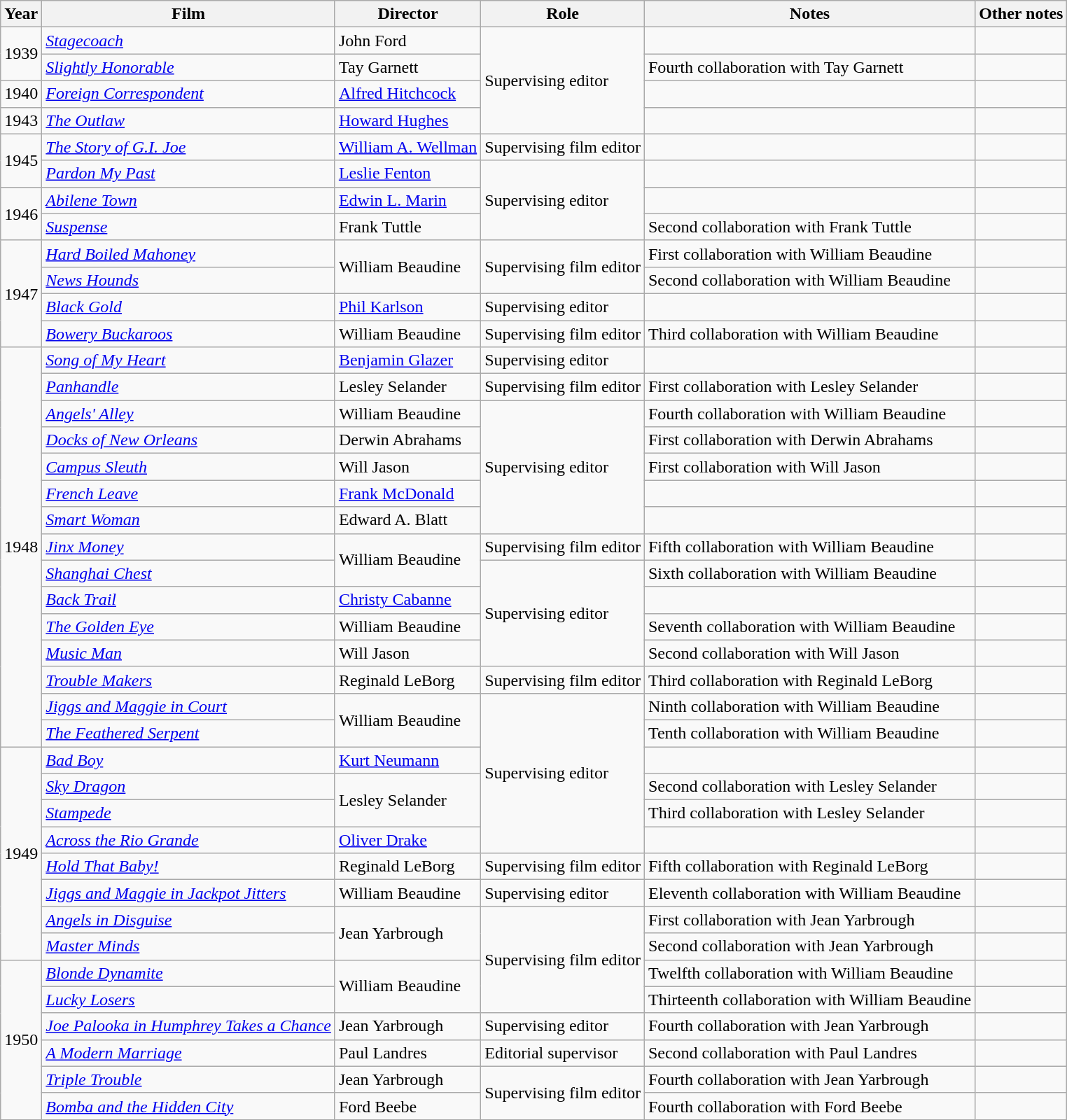<table class="wikitable">
<tr>
<th>Year</th>
<th>Film</th>
<th>Director</th>
<th>Role</th>
<th>Notes</th>
<th>Other notes</th>
</tr>
<tr>
<td rowspan=2>1939</td>
<td><em><a href='#'>Stagecoach</a></em></td>
<td>John Ford</td>
<td rowspan=4>Supervising editor</td>
<td></td>
<td><small></small></td>
</tr>
<tr>
<td><em><a href='#'>Slightly Honorable</a></em></td>
<td>Tay Garnett</td>
<td>Fourth collaboration with Tay Garnett</td>
<td></td>
</tr>
<tr>
<td>1940</td>
<td><em><a href='#'>Foreign Correspondent</a></em></td>
<td><a href='#'>Alfred Hitchcock</a></td>
<td></td>
<td></td>
</tr>
<tr>
<td>1943</td>
<td><em><a href='#'>The Outlaw</a></em></td>
<td><a href='#'>Howard Hughes</a></td>
<td></td>
<td></td>
</tr>
<tr>
<td rowspan=2>1945</td>
<td><em><a href='#'>The Story of G.I. Joe</a></em></td>
<td><a href='#'>William A. Wellman</a></td>
<td>Supervising film editor</td>
<td></td>
<td></td>
</tr>
<tr>
<td><em><a href='#'>Pardon My Past</a></em></td>
<td><a href='#'>Leslie Fenton</a></td>
<td rowspan=3>Supervising editor</td>
<td></td>
<td></td>
</tr>
<tr>
<td rowspan=2>1946</td>
<td><em><a href='#'>Abilene Town</a></em></td>
<td><a href='#'>Edwin L. Marin</a></td>
<td></td>
<td></td>
</tr>
<tr>
<td><em><a href='#'>Suspense</a></em></td>
<td>Frank Tuttle</td>
<td>Second collaboration with Frank Tuttle</td>
<td></td>
</tr>
<tr>
<td rowspan=4>1947</td>
<td><em><a href='#'>Hard Boiled Mahoney</a></em></td>
<td rowspan=2>William Beaudine</td>
<td rowspan=2>Supervising film editor</td>
<td>First collaboration with William Beaudine</td>
<td></td>
</tr>
<tr>
<td><em><a href='#'>News Hounds</a></em></td>
<td>Second collaboration with William Beaudine</td>
<td></td>
</tr>
<tr>
<td><em><a href='#'>Black Gold</a></em></td>
<td><a href='#'>Phil Karlson</a></td>
<td>Supervising editor</td>
<td></td>
<td></td>
</tr>
<tr>
<td><em><a href='#'>Bowery Buckaroos</a></em></td>
<td>William Beaudine</td>
<td>Supervising film editor</td>
<td>Third collaboration with William Beaudine</td>
<td></td>
</tr>
<tr>
<td rowspan=15>1948</td>
<td><em><a href='#'>Song of My Heart</a></em></td>
<td><a href='#'>Benjamin Glazer</a></td>
<td>Supervising editor</td>
<td></td>
<td></td>
</tr>
<tr>
<td><em><a href='#'>Panhandle</a></em></td>
<td>Lesley Selander</td>
<td>Supervising film editor</td>
<td>First collaboration with Lesley Selander</td>
<td></td>
</tr>
<tr>
<td><em><a href='#'>Angels' Alley</a></em></td>
<td>William Beaudine</td>
<td rowspan=5>Supervising editor</td>
<td>Fourth collaboration with William Beaudine</td>
<td></td>
</tr>
<tr>
<td><em><a href='#'>Docks of New Orleans</a></em></td>
<td>Derwin Abrahams</td>
<td>First collaboration with Derwin Abrahams</td>
<td></td>
</tr>
<tr>
<td><em><a href='#'>Campus Sleuth</a></em></td>
<td>Will Jason</td>
<td>First collaboration with Will Jason</td>
<td></td>
</tr>
<tr>
<td><em><a href='#'>French Leave</a></em></td>
<td><a href='#'>Frank McDonald</a></td>
<td></td>
<td></td>
</tr>
<tr>
<td><em><a href='#'>Smart Woman</a></em></td>
<td>Edward A. Blatt</td>
<td></td>
<td></td>
</tr>
<tr>
<td><em><a href='#'>Jinx Money</a></em></td>
<td rowspan=2>William Beaudine</td>
<td>Supervising film editor</td>
<td>Fifth collaboration with William Beaudine</td>
<td></td>
</tr>
<tr>
<td><em><a href='#'>Shanghai Chest</a></em></td>
<td rowspan=4>Supervising editor</td>
<td>Sixth collaboration with William Beaudine</td>
<td></td>
</tr>
<tr>
<td><em><a href='#'>Back Trail</a></em></td>
<td><a href='#'>Christy Cabanne</a></td>
<td></td>
<td><small></small></td>
</tr>
<tr>
<td><em><a href='#'>The Golden Eye</a></em></td>
<td>William Beaudine</td>
<td>Seventh collaboration with William Beaudine</td>
<td></td>
</tr>
<tr>
<td><em><a href='#'>Music Man</a></em></td>
<td>Will Jason</td>
<td>Second collaboration with Will Jason</td>
<td></td>
</tr>
<tr>
<td><em><a href='#'>Trouble Makers</a></em></td>
<td>Reginald LeBorg</td>
<td>Supervising film editor</td>
<td>Third collaboration with Reginald LeBorg</td>
<td></td>
</tr>
<tr>
<td><em><a href='#'>Jiggs and Maggie in Court</a></em></td>
<td rowspan=2>William Beaudine</td>
<td rowspan=6>Supervising editor</td>
<td>Ninth collaboration with William Beaudine</td>
<td></td>
</tr>
<tr>
<td><em><a href='#'>The Feathered Serpent</a></em></td>
<td>Tenth collaboration with William Beaudine</td>
<td></td>
</tr>
<tr>
<td rowspan=8>1949</td>
<td><em><a href='#'>Bad Boy</a></em></td>
<td><a href='#'>Kurt Neumann</a></td>
<td></td>
<td></td>
</tr>
<tr>
<td><em><a href='#'>Sky Dragon</a></em></td>
<td rowspan=2>Lesley Selander</td>
<td>Second collaboration with Lesley Selander</td>
<td></td>
</tr>
<tr>
<td><em><a href='#'>Stampede</a></em></td>
<td>Third collaboration with Lesley Selander</td>
<td></td>
</tr>
<tr>
<td><em><a href='#'>Across the Rio Grande</a></em></td>
<td><a href='#'>Oliver Drake</a></td>
<td></td>
<td><small></small></td>
</tr>
<tr>
<td><em><a href='#'>Hold That Baby!</a></em></td>
<td>Reginald LeBorg</td>
<td>Supervising film editor</td>
<td>Fifth collaboration with Reginald LeBorg</td>
<td></td>
</tr>
<tr>
<td><em><a href='#'>Jiggs and Maggie in Jackpot Jitters</a></em></td>
<td>William Beaudine</td>
<td>Supervising editor</td>
<td>Eleventh collaboration with William Beaudine</td>
<td></td>
</tr>
<tr>
<td><em><a href='#'>Angels in Disguise</a></em></td>
<td rowspan=2>Jean Yarbrough</td>
<td rowspan=4>Supervising film editor</td>
<td>First collaboration with Jean Yarbrough</td>
<td></td>
</tr>
<tr>
<td><em><a href='#'>Master Minds</a></em></td>
<td>Second collaboration with Jean Yarbrough</td>
<td></td>
</tr>
<tr>
<td rowspan=6>1950</td>
<td><em><a href='#'>Blonde Dynamite</a></em></td>
<td rowspan=2>William Beaudine</td>
<td>Twelfth collaboration with William Beaudine</td>
<td></td>
</tr>
<tr>
<td><em><a href='#'>Lucky Losers</a></em></td>
<td>Thirteenth collaboration with William Beaudine</td>
<td></td>
</tr>
<tr>
<td><em><a href='#'>Joe Palooka in Humphrey Takes a Chance</a></em></td>
<td>Jean Yarbrough</td>
<td>Supervising editor</td>
<td>Fourth collaboration with Jean Yarbrough</td>
<td></td>
</tr>
<tr>
<td><em><a href='#'>A Modern Marriage</a></em></td>
<td>Paul Landres</td>
<td>Editorial supervisor</td>
<td>Second collaboration with Paul Landres</td>
<td></td>
</tr>
<tr>
<td><em><a href='#'>Triple Trouble</a></em></td>
<td>Jean Yarbrough</td>
<td rowspan=2>Supervising film editor</td>
<td>Fourth collaboration with Jean Yarbrough</td>
<td></td>
</tr>
<tr>
<td><em><a href='#'>Bomba and the Hidden City</a></em></td>
<td>Ford Beebe</td>
<td>Fourth collaboration with Ford Beebe</td>
<td></td>
</tr>
</table>
